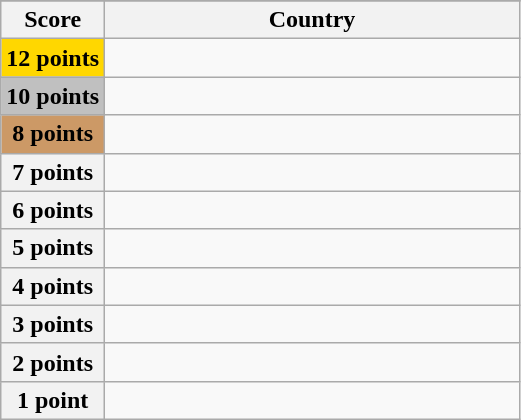<table class="wikitable">
<tr>
</tr>
<tr>
<th scope="col" width="20%">Score</th>
<th scope="col">Country</th>
</tr>
<tr>
<th scope="row" style="background:gold">12 points</th>
<td></td>
</tr>
<tr>
<th scope="row" style="background:silver">10 points</th>
<td></td>
</tr>
<tr>
<th scope="row" style="background:#CC9966">8 points</th>
<td></td>
</tr>
<tr>
<th scope="row">7 points</th>
<td></td>
</tr>
<tr>
<th scope="row">6 points</th>
<td></td>
</tr>
<tr>
<th scope="row">5 points</th>
<td></td>
</tr>
<tr>
<th scope="row">4 points</th>
<td></td>
</tr>
<tr>
<th scope="row">3 points</th>
<td></td>
</tr>
<tr>
<th scope="row">2 points</th>
<td></td>
</tr>
<tr>
<th scope="row">1 point</th>
<td></td>
</tr>
</table>
